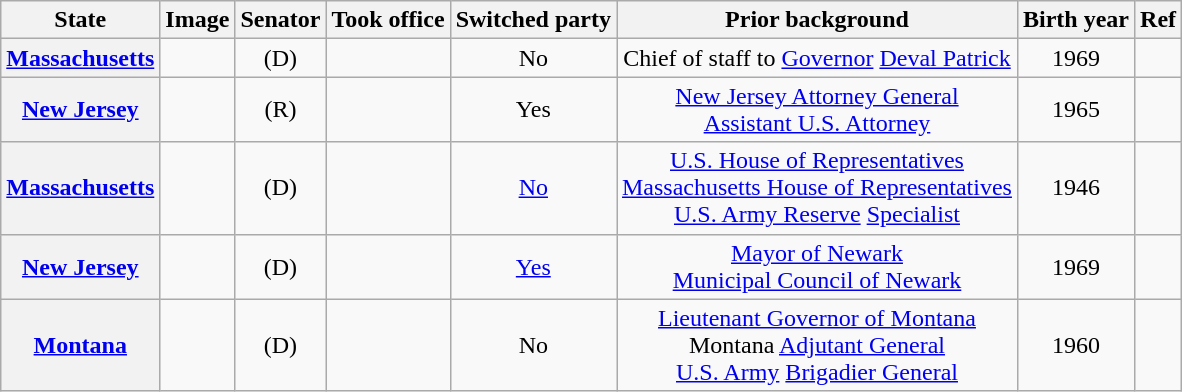<table class="sortable wikitable" style="text-align:center">
<tr>
<th>State</th>
<th>Image</th>
<th>Senator</th>
<th>Took office</th>
<th>Switched party</th>
<th>Prior background</th>
<th>Birth year</th>
<th>Ref</th>
</tr>
<tr>
<th><a href='#'>Massachusetts</a></th>
<td></td>
<td> (D)</td>
<td></td>
<td>No<br></td>
<td>Chief of staff to <a href='#'>Governor</a> <a href='#'>Deval Patrick</a></td>
<td>1969</td>
<td></td>
</tr>
<tr>
<th><a href='#'>New Jersey</a></th>
<td></td>
<td> (R)</td>
<td></td>
<td>Yes<br></td>
<td><a href='#'>New Jersey Attorney General</a><br><a href='#'>Assistant U.S. Attorney</a></td>
<td>1965</td>
<td></td>
</tr>
<tr>
<th><a href='#'>Massachusetts</a></th>
<td></td>
<td> (D)</td>
<td></td>
<td><a href='#'>No</a><br></td>
<td><a href='#'>U.S. House of Representatives</a><br><a href='#'>Massachusetts House of Representatives</a><br><a href='#'>U.S. Army Reserve</a> <a href='#'>Specialist</a></td>
<td>1946</td>
<td></td>
</tr>
<tr>
<th><a href='#'>New Jersey</a></th>
<td></td>
<td> (D)</td>
<td></td>
<td><a href='#'>Yes</a><br></td>
<td><a href='#'>Mayor of Newark</a><br><a href='#'>Municipal Council of Newark</a></td>
<td>1969</td>
<td></td>
</tr>
<tr>
<th><a href='#'>Montana</a></th>
<td></td>
<td> (D)</td>
<td></td>
<td>No<br></td>
<td><a href='#'>Lieutenant Governor of Montana</a><br>Montana <a href='#'>Adjutant General</a><br><a href='#'>U.S. Army</a> <a href='#'>Brigadier General</a></td>
<td>1960</td>
<td></td>
</tr>
</table>
